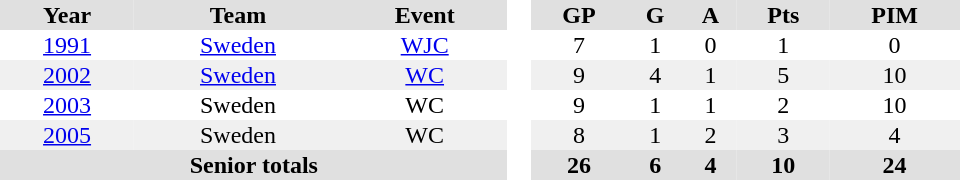<table border="0" cellpadding="1" cellspacing="0" style="text-align:center; width:40em">
<tr ALIGN="center" bgcolor="#e0e0e0">
<th>Year</th>
<th>Team</th>
<th>Event</th>
<th rowspan="99" bgcolor="#ffffff"> </th>
<th>GP</th>
<th>G</th>
<th>A</th>
<th>Pts</th>
<th>PIM</th>
</tr>
<tr>
<td><a href='#'>1991</a></td>
<td><a href='#'>Sweden</a></td>
<td><a href='#'>WJC</a></td>
<td>7</td>
<td>1</td>
<td>0</td>
<td>1</td>
<td>0</td>
</tr>
<tr bgcolor="#f0f0f0">
<td><a href='#'>2002</a></td>
<td><a href='#'>Sweden</a></td>
<td><a href='#'>WC</a></td>
<td>9</td>
<td>4</td>
<td>1</td>
<td>5</td>
<td>10</td>
</tr>
<tr>
<td><a href='#'>2003</a></td>
<td>Sweden</td>
<td>WC</td>
<td>9</td>
<td>1</td>
<td>1</td>
<td>2</td>
<td>10</td>
</tr>
<tr bgcolor="#f0f0f0">
<td><a href='#'>2005</a></td>
<td>Sweden</td>
<td>WC</td>
<td>8</td>
<td>1</td>
<td>2</td>
<td>3</td>
<td>4</td>
</tr>
<tr bgcolor="#e0e0e0">
<th colspan="3">Senior totals</th>
<th>26</th>
<th>6</th>
<th>4</th>
<th>10</th>
<th>24</th>
</tr>
</table>
